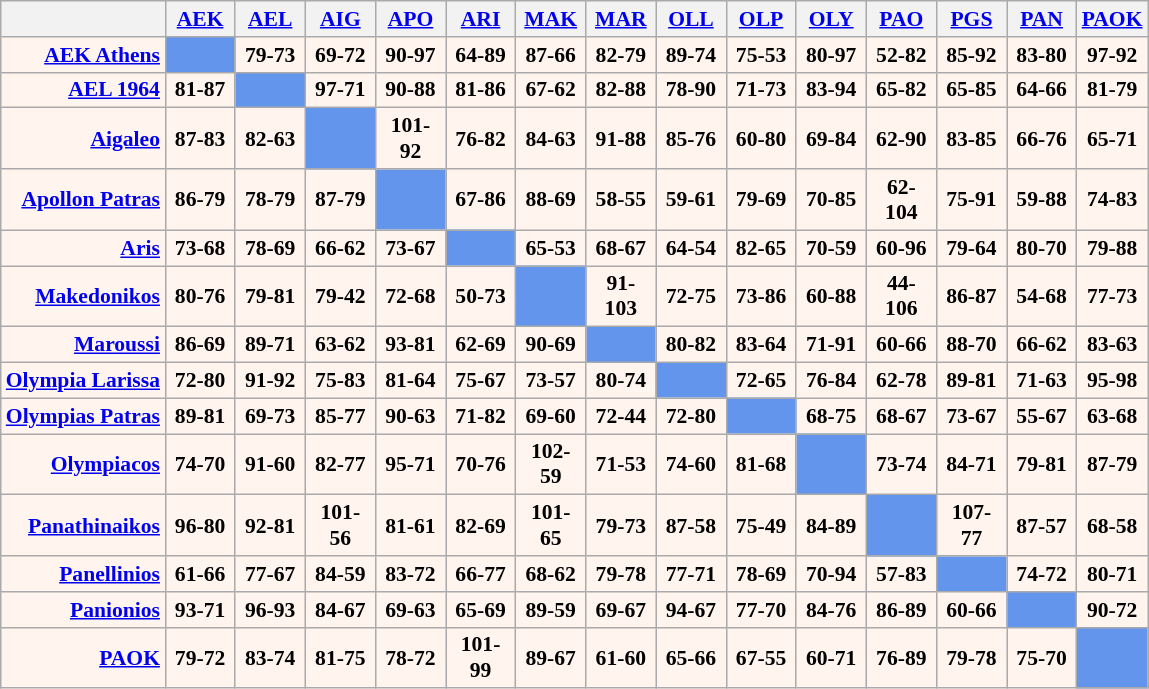<table cellspacing="0" cellpadding="3" style="background-color: #fff5ee; font-size: 90%; text-align: center" class="wikitable">
<tr>
<th></th>
<th width=40><a href='#'>AEK</a></th>
<th width=40><a href='#'>AEL</a></th>
<th width=40><a href='#'>AIG</a></th>
<th width=40><a href='#'>APO</a></th>
<th width=40><a href='#'>ARI</a></th>
<th width=40><a href='#'>MAK</a></th>
<th width=40><a href='#'>MAR</a></th>
<th width=40><a href='#'>OLL</a></th>
<th width=40><a href='#'>OLP</a></th>
<th width=40><a href='#'>OLY</a></th>
<th width=40><a href='#'>PAO</a></th>
<th width=40><a href='#'>PGS</a></th>
<th width=40><a href='#'>PAN</a></th>
<th width=40><a href='#'>PAOK</a></th>
</tr>
<tr>
<td align=right><strong><a href='#'>AEK Athens</a></strong></td>
<td bgcolor="#6495ed"></td>
<td><strong>79-73</strong></td>
<td><strong>69-72</strong></td>
<td><strong>90-97</strong></td>
<td><strong>64-89</strong></td>
<td><strong>87-66</strong></td>
<td><strong>82-79</strong></td>
<td><strong>89-74</strong></td>
<td><strong>75-53</strong></td>
<td><strong>80-97</strong></td>
<td><strong>52-82</strong></td>
<td><strong>85-92</strong></td>
<td><strong>83-80</strong></td>
<td><strong>97-92</strong></td>
</tr>
<tr>
<td align=right><strong><a href='#'>AEL 1964</a></strong></td>
<td><strong>81-87</strong></td>
<td bgcolor="#6495ed"></td>
<td><strong>97-71</strong></td>
<td><strong>90-88</strong></td>
<td><strong>81-86</strong></td>
<td><strong>67-62</strong></td>
<td><strong>82-88</strong></td>
<td><strong>78-90</strong></td>
<td><strong>71-73</strong></td>
<td><strong>83-94</strong></td>
<td><strong>65-82</strong></td>
<td><strong>65-85</strong></td>
<td><strong>64-66</strong></td>
<td><strong>81-79</strong></td>
</tr>
<tr>
<td align=right><strong><a href='#'>Aigaleo</a></strong></td>
<td><strong>87-83</strong></td>
<td><strong>82-63</strong></td>
<td bgcolor="#6495ed"></td>
<td><strong>101-92</strong></td>
<td><strong>76-82</strong></td>
<td><strong>84-63</strong></td>
<td><strong>91-88</strong></td>
<td><strong>85-76</strong></td>
<td><strong>60-80</strong></td>
<td><strong>69-84</strong></td>
<td><strong>62-90</strong></td>
<td><strong>83-85</strong></td>
<td><strong>66-76</strong></td>
<td><strong>65-71</strong></td>
</tr>
<tr>
<td align=right><strong><a href='#'>Apollon Patras</a></strong></td>
<td><strong>86-79</strong></td>
<td><strong>78-79</strong></td>
<td><strong>87-79</strong></td>
<td bgcolor="#6495ed"></td>
<td><strong>67-86</strong></td>
<td><strong>88-69</strong></td>
<td><strong>58-55</strong></td>
<td><strong>59-61</strong></td>
<td><strong>79-69</strong></td>
<td><strong>70-85</strong></td>
<td><strong>62-104</strong></td>
<td><strong>75-91</strong></td>
<td><strong>59-88</strong></td>
<td><strong>74-83</strong></td>
</tr>
<tr>
<td align=right><strong><a href='#'>Aris</a></strong></td>
<td><strong>73-68</strong></td>
<td><strong>78-69</strong></td>
<td><strong>66-62</strong></td>
<td><strong>73-67</strong></td>
<td bgcolor="#6495ed"></td>
<td><strong>65-53</strong></td>
<td><strong>68-67</strong></td>
<td><strong>64-54</strong></td>
<td><strong>82-65</strong></td>
<td><strong>70-59</strong></td>
<td><strong>60-96</strong></td>
<td><strong>79-64</strong></td>
<td><strong>80-70</strong></td>
<td><strong>79-88</strong></td>
</tr>
<tr>
<td align=right><strong><a href='#'>Makedonikos</a></strong></td>
<td><strong>80-76</strong></td>
<td><strong>79-81</strong></td>
<td><strong>79-42</strong></td>
<td><strong>72-68</strong></td>
<td><strong>50-73</strong></td>
<td bgcolor="#6495ed"></td>
<td><strong>91-103</strong></td>
<td><strong>72-75</strong></td>
<td><strong>73-86</strong></td>
<td><strong>60-88</strong></td>
<td><strong>44-106</strong></td>
<td><strong>86-87</strong></td>
<td><strong>54-68</strong></td>
<td><strong>77-73</strong></td>
</tr>
<tr>
<td align=right><strong><a href='#'>Maroussi</a></strong></td>
<td><strong>86-69</strong></td>
<td><strong>89-71</strong></td>
<td><strong>63-62</strong></td>
<td><strong>93-81</strong></td>
<td><strong>62-69</strong></td>
<td><strong>90-69</strong></td>
<td bgcolor="#6495ed"></td>
<td><strong>80-82</strong></td>
<td><strong>83-64</strong></td>
<td><strong>71-91</strong></td>
<td><strong>60-66</strong></td>
<td><strong>88-70</strong></td>
<td><strong>66-62</strong></td>
<td><strong>83-63</strong></td>
</tr>
<tr>
<td align=right><strong><a href='#'>Olympia Larissa</a></strong></td>
<td><strong>72-80</strong></td>
<td><strong>91-92</strong></td>
<td><strong>75-83</strong></td>
<td><strong>81-64</strong></td>
<td><strong>75-67</strong></td>
<td><strong>73-57</strong></td>
<td><strong>80-74</strong></td>
<td bgcolor="#6495ed"></td>
<td><strong>72-65</strong></td>
<td><strong>76-84</strong></td>
<td><strong>62-78</strong></td>
<td><strong>89-81</strong></td>
<td><strong>71-63</strong></td>
<td><strong>95-98</strong></td>
</tr>
<tr>
<td align=right><strong><a href='#'>Olympias Patras</a></strong></td>
<td><strong>89-81</strong></td>
<td><strong>69-73</strong></td>
<td><strong>85-77</strong></td>
<td><strong>90-63</strong></td>
<td><strong>71-82</strong></td>
<td><strong>69-60</strong></td>
<td><strong>72-44</strong></td>
<td><strong>72-80</strong></td>
<td bgcolor="#6495ed"></td>
<td><strong>68-75</strong></td>
<td><strong>68-67</strong></td>
<td><strong>73-67</strong></td>
<td><strong>55-67</strong></td>
<td><strong>63-68</strong></td>
</tr>
<tr>
<td align=right><strong><a href='#'>Olympiacos</a></strong></td>
<td><strong>74-70</strong></td>
<td><strong>91-60</strong></td>
<td><strong>82-77</strong></td>
<td><strong>95-71</strong></td>
<td><strong>70-76</strong></td>
<td><strong>102-59</strong></td>
<td><strong>71-53</strong></td>
<td><strong>74-60</strong></td>
<td><strong>81-68</strong></td>
<td bgcolor="#6495ed"></td>
<td><strong>73-74</strong></td>
<td><strong>84-71</strong></td>
<td><strong>79-81</strong></td>
<td><strong>87-79</strong></td>
</tr>
<tr>
<td align=right><strong><a href='#'>Panathinaikos</a></strong></td>
<td><strong>96-80</strong></td>
<td><strong>92-81</strong></td>
<td><strong>101-56</strong></td>
<td><strong>81-61</strong></td>
<td><strong>82-69</strong></td>
<td><strong>101-65</strong></td>
<td><strong>79-73</strong></td>
<td><strong>87-58</strong></td>
<td><strong>75-49</strong></td>
<td><strong>84-89</strong></td>
<td bgcolor="#6495ed"></td>
<td><strong>107-77</strong></td>
<td><strong>87-57</strong></td>
<td><strong>68-58</strong></td>
</tr>
<tr>
<td align=right><strong><a href='#'>Panellinios</a></strong></td>
<td><strong>61-66</strong></td>
<td><strong>77-67</strong></td>
<td><strong>84-59</strong></td>
<td><strong>83-72</strong></td>
<td><strong>66-77</strong></td>
<td><strong>68-62</strong></td>
<td><strong>79-78</strong></td>
<td><strong>77-71</strong></td>
<td><strong>78-69</strong></td>
<td><strong>70-94</strong></td>
<td><strong>57-83</strong></td>
<td bgcolor="#6495ed"></td>
<td><strong>74-72</strong></td>
<td><strong>80-71</strong></td>
</tr>
<tr>
<td align=right><strong><a href='#'>Panionios</a></strong></td>
<td><strong>93-71</strong></td>
<td><strong>96-93</strong></td>
<td><strong>84-67</strong></td>
<td><strong>69-63</strong></td>
<td><strong>65-69</strong></td>
<td><strong>89-59</strong></td>
<td><strong>69-67</strong></td>
<td><strong>94-67</strong></td>
<td><strong>77-70</strong></td>
<td><strong>84-76</strong></td>
<td><strong>86-89</strong></td>
<td><strong>60-66</strong></td>
<td bgcolor="#6495ed"></td>
<td><strong>90-72</strong></td>
</tr>
<tr>
<td align=right><strong><a href='#'>PAOK</a></strong></td>
<td><strong>79-72</strong></td>
<td><strong>83-74</strong></td>
<td><strong>81-75</strong></td>
<td><strong>78-72</strong></td>
<td><strong>101-99</strong></td>
<td><strong>89-67</strong></td>
<td><strong>61-60</strong></td>
<td><strong>65-66</strong></td>
<td><strong>67-55</strong></td>
<td><strong>60-71</strong></td>
<td><strong>76-89</strong></td>
<td><strong>79-78</strong></td>
<td><strong>75-70</strong></td>
<td bgcolor="#6495ed"></td>
</tr>
</table>
